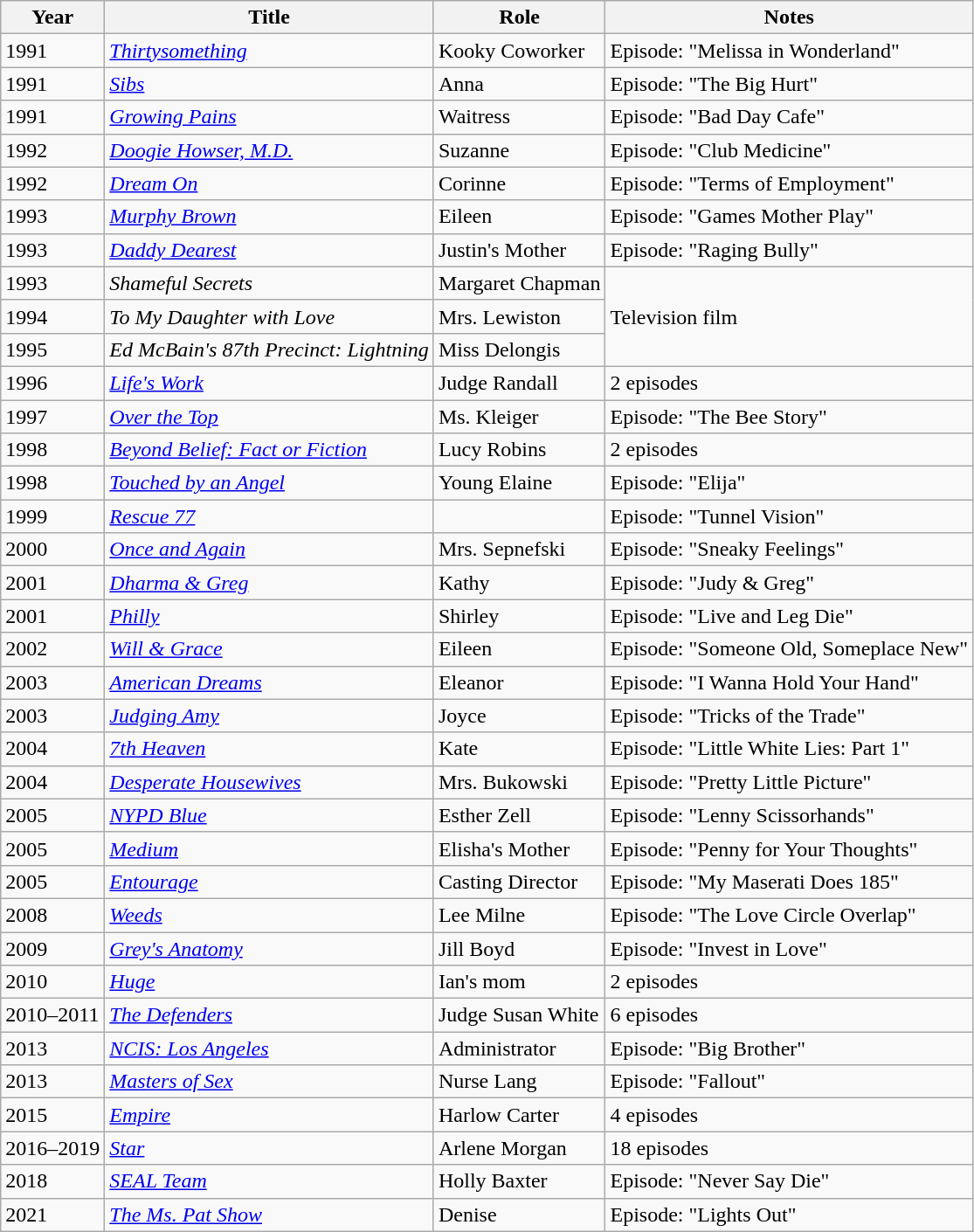<table class="wikitable sortable">
<tr>
<th>Year</th>
<th>Title</th>
<th>Role</th>
<th>Notes</th>
</tr>
<tr>
<td>1991</td>
<td><em><a href='#'>Thirtysomething</a></em></td>
<td>Kooky Coworker</td>
<td>Episode: "Melissa in Wonderland"</td>
</tr>
<tr>
<td>1991</td>
<td><em><a href='#'>Sibs</a></em></td>
<td>Anna</td>
<td>Episode: "The Big Hurt"</td>
</tr>
<tr>
<td>1991</td>
<td><em><a href='#'>Growing Pains</a></em></td>
<td>Waitress</td>
<td>Episode: "Bad Day Cafe"</td>
</tr>
<tr>
<td>1992</td>
<td><em><a href='#'>Doogie Howser, M.D.</a></em></td>
<td>Suzanne</td>
<td>Episode: "Club Medicine"</td>
</tr>
<tr>
<td>1992</td>
<td><a href='#'><em>Dream On</em></a></td>
<td>Corinne</td>
<td>Episode: "Terms of Employment"</td>
</tr>
<tr>
<td>1993</td>
<td><em><a href='#'>Murphy Brown</a></em></td>
<td>Eileen</td>
<td>Episode: "Games Mother Play"</td>
</tr>
<tr>
<td>1993</td>
<td><em><a href='#'>Daddy Dearest</a></em></td>
<td>Justin's Mother</td>
<td>Episode: "Raging Bully"</td>
</tr>
<tr>
<td>1993</td>
<td><em>Shameful Secrets</em></td>
<td>Margaret Chapman</td>
<td rowspan="3">Television film</td>
</tr>
<tr>
<td>1994</td>
<td><em>To My Daughter with Love</em></td>
<td>Mrs. Lewiston</td>
</tr>
<tr>
<td>1995</td>
<td><em>Ed McBain's 87th Precinct: Lightning</em></td>
<td>Miss Delongis</td>
</tr>
<tr>
<td>1996</td>
<td><em><a href='#'>Life's Work</a></em></td>
<td>Judge Randall</td>
<td>2 episodes</td>
</tr>
<tr>
<td>1997</td>
<td><a href='#'><em>Over the Top</em></a></td>
<td>Ms. Kleiger</td>
<td>Episode: "The Bee Story"</td>
</tr>
<tr>
<td>1998</td>
<td><em><a href='#'>Beyond Belief: Fact or Fiction</a></em></td>
<td>Lucy Robins</td>
<td>2 episodes</td>
</tr>
<tr>
<td>1998</td>
<td><em><a href='#'>Touched by an Angel</a></em></td>
<td>Young Elaine</td>
<td>Episode: "Elija"</td>
</tr>
<tr>
<td>1999</td>
<td><em><a href='#'>Rescue 77</a></em></td>
<td></td>
<td>Episode: "Tunnel Vision"</td>
</tr>
<tr>
<td>2000</td>
<td><em><a href='#'>Once and Again</a></em></td>
<td>Mrs. Sepnefski</td>
<td>Episode: "Sneaky Feelings"</td>
</tr>
<tr>
<td>2001</td>
<td><em><a href='#'>Dharma & Greg</a></em></td>
<td>Kathy</td>
<td>Episode: "Judy & Greg"</td>
</tr>
<tr>
<td>2001</td>
<td><a href='#'><em>Philly</em></a></td>
<td>Shirley</td>
<td>Episode: "Live and Leg Die"</td>
</tr>
<tr>
<td>2002</td>
<td><em><a href='#'>Will & Grace</a></em></td>
<td>Eileen</td>
<td>Episode: "Someone Old, Someplace New"</td>
</tr>
<tr>
<td>2003</td>
<td><em><a href='#'>American Dreams</a></em></td>
<td>Eleanor</td>
<td>Episode: "I Wanna Hold Your Hand"</td>
</tr>
<tr>
<td>2003</td>
<td><em><a href='#'>Judging Amy</a></em></td>
<td>Joyce</td>
<td>Episode: "Tricks of the Trade"</td>
</tr>
<tr>
<td>2004</td>
<td><a href='#'><em>7th Heaven</em></a></td>
<td>Kate</td>
<td>Episode: "Little White Lies: Part 1"</td>
</tr>
<tr>
<td>2004</td>
<td><em><a href='#'>Desperate Housewives</a></em></td>
<td>Mrs. Bukowski</td>
<td>Episode: "Pretty Little Picture"</td>
</tr>
<tr>
<td>2005</td>
<td><em><a href='#'>NYPD Blue</a></em></td>
<td>Esther Zell</td>
<td>Episode: "Lenny Scissorhands"</td>
</tr>
<tr>
<td>2005</td>
<td><a href='#'><em>Medium</em></a></td>
<td>Elisha's Mother</td>
<td>Episode: "Penny for Your Thoughts"</td>
</tr>
<tr>
<td>2005</td>
<td><a href='#'><em>Entourage</em></a></td>
<td>Casting Director</td>
<td>Episode: "My Maserati Does 185"</td>
</tr>
<tr>
<td>2008</td>
<td><a href='#'><em>Weeds</em></a></td>
<td>Lee Milne</td>
<td>Episode: "The Love Circle Overlap"</td>
</tr>
<tr>
<td>2009</td>
<td><em><a href='#'>Grey's Anatomy</a></em></td>
<td>Jill Boyd</td>
<td>Episode: "Invest in Love"</td>
</tr>
<tr>
<td>2010</td>
<td><a href='#'><em>Huge</em></a></td>
<td>Ian's mom</td>
<td>2 episodes</td>
</tr>
<tr>
<td>2010–2011</td>
<td><a href='#'><em>The Defenders</em></a></td>
<td>Judge Susan White</td>
<td>6 episodes</td>
</tr>
<tr>
<td>2013</td>
<td><em><a href='#'>NCIS: Los Angeles</a></em></td>
<td>Administrator</td>
<td>Episode: "Big Brother"</td>
</tr>
<tr>
<td>2013</td>
<td><em><a href='#'>Masters of Sex</a></em></td>
<td>Nurse Lang</td>
<td>Episode: "Fallout"</td>
</tr>
<tr>
<td>2015</td>
<td><a href='#'><em>Empire</em></a></td>
<td>Harlow Carter</td>
<td>4 episodes</td>
</tr>
<tr>
<td>2016–2019</td>
<td><a href='#'><em>Star</em></a></td>
<td>Arlene Morgan</td>
<td>18 episodes</td>
</tr>
<tr>
<td>2018</td>
<td><a href='#'><em>SEAL Team</em></a></td>
<td>Holly Baxter</td>
<td>Episode: "Never Say Die"</td>
</tr>
<tr>
<td>2021</td>
<td><em><a href='#'>The Ms. Pat Show</a></em></td>
<td>Denise</td>
<td>Episode: "Lights Out"</td>
</tr>
</table>
